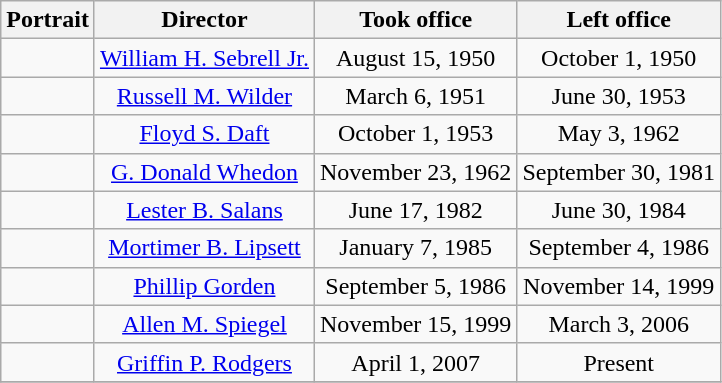<table class=wikitable style="text-align:center">
<tr>
<th>Portrait</th>
<th>Director</th>
<th>Took office</th>
<th>Left office</th>
</tr>
<tr>
<td></td>
<td><a href='#'>William H. Sebrell Jr.</a></td>
<td>August 15, 1950</td>
<td>October 1, 1950</td>
</tr>
<tr>
<td></td>
<td><a href='#'>Russell M. Wilder</a></td>
<td>March 6, 1951</td>
<td>June 30, 1953</td>
</tr>
<tr>
<td></td>
<td><a href='#'>Floyd S. Daft</a></td>
<td>October 1, 1953</td>
<td>May 3, 1962</td>
</tr>
<tr>
<td></td>
<td><a href='#'>G. Donald Whedon</a></td>
<td>November 23, 1962</td>
<td>September 30, 1981</td>
</tr>
<tr>
<td></td>
<td><a href='#'>Lester B. Salans</a></td>
<td>June 17, 1982</td>
<td>June 30, 1984</td>
</tr>
<tr>
<td></td>
<td><a href='#'>Mortimer B. Lipsett</a></td>
<td>January 7, 1985</td>
<td>September 4, 1986</td>
</tr>
<tr>
<td></td>
<td><a href='#'>Phillip Gorden</a></td>
<td>September 5, 1986</td>
<td>November 14, 1999</td>
</tr>
<tr>
<td></td>
<td><a href='#'>Allen M. Spiegel</a></td>
<td>November 15, 1999</td>
<td>March 3, 2006</td>
</tr>
<tr>
<td></td>
<td><a href='#'>Griffin P. Rodgers</a></td>
<td>April 1, 2007</td>
<td>Present</td>
</tr>
<tr>
</tr>
</table>
